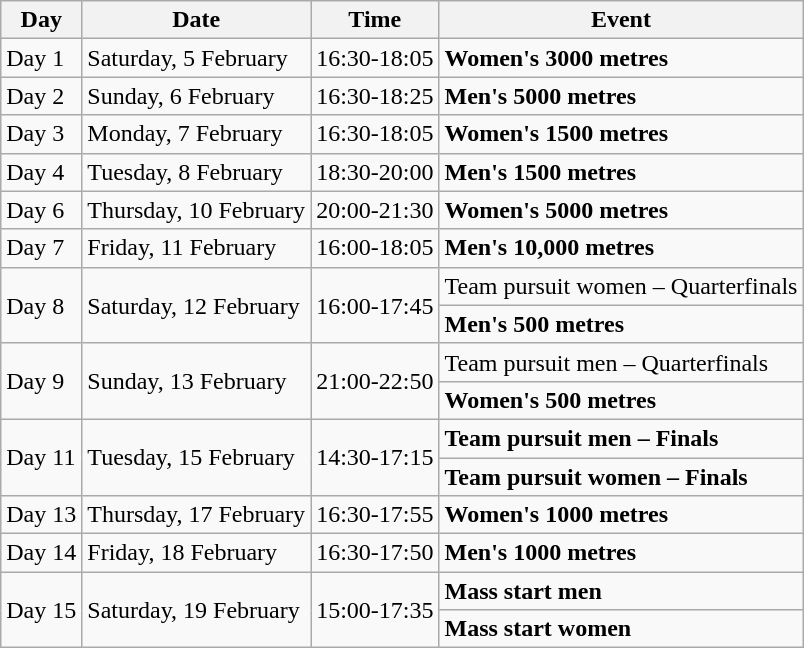<table class=wikitable>
<tr>
<th>Day</th>
<th>Date</th>
<th>Time</th>
<th>Event</th>
</tr>
<tr>
<td>Day 1</td>
<td>Saturday, 5 February</td>
<td>16:30-18:05</td>
<td><strong>Women's 3000 metres</strong></td>
</tr>
<tr>
<td>Day 2</td>
<td>Sunday, 6 February</td>
<td>16:30-18:25</td>
<td><strong>Men's 5000 metres</strong></td>
</tr>
<tr>
<td>Day 3</td>
<td>Monday, 7 February</td>
<td>16:30-18:05</td>
<td><strong>Women's 1500 metres</strong></td>
</tr>
<tr>
<td>Day 4</td>
<td>Tuesday, 8 February</td>
<td>18:30-20:00</td>
<td><strong>Men's 1500 metres</strong></td>
</tr>
<tr>
<td>Day 6</td>
<td>Thursday, 10 February</td>
<td>20:00-21:30</td>
<td><strong>Women's 5000 metres</strong></td>
</tr>
<tr>
<td>Day 7</td>
<td>Friday, 11 February</td>
<td>16:00-18:05</td>
<td><strong>Men's 10,000 metres</strong></td>
</tr>
<tr>
<td rowspan=2>Day 8</td>
<td rowspan=2>Saturday, 12 February</td>
<td rowspan=2>16:00-17:45</td>
<td>Team pursuit women – Quarterfinals</td>
</tr>
<tr>
<td><strong>Men's 500 metres</strong></td>
</tr>
<tr>
<td rowspan=2>Day 9</td>
<td rowspan=2>Sunday, 13 February</td>
<td rowspan=2>21:00-22:50</td>
<td>Team pursuit men – Quarterfinals</td>
</tr>
<tr>
<td><strong>Women's 500 metres</strong></td>
</tr>
<tr>
<td rowspan=2>Day 11</td>
<td rowspan=2>Tuesday, 15 February</td>
<td rowspan=2>14:30-17:15</td>
<td><strong>Team pursuit men – Finals</strong></td>
</tr>
<tr>
<td><strong>Team pursuit women –  Finals</strong></td>
</tr>
<tr>
<td>Day 13</td>
<td>Thursday, 17 February</td>
<td>16:30-17:55</td>
<td><strong>Women's 1000 metres</strong></td>
</tr>
<tr>
<td>Day 14</td>
<td>Friday, 18 February</td>
<td>16:30-17:50</td>
<td><strong>Men's 1000 metres</strong></td>
</tr>
<tr>
<td rowspan=2>Day 15</td>
<td rowspan=2>Saturday, 19 February</td>
<td rowspan=2>15:00-17:35</td>
<td><strong>Mass start men</strong></td>
</tr>
<tr>
<td><strong>Mass start women</strong></td>
</tr>
</table>
